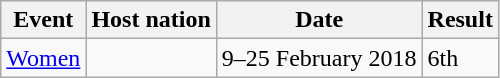<table class="wikitable">
<tr>
<th>Event</th>
<th>Host nation</th>
<th>Date</th>
<th>Result</th>
</tr>
<tr>
<td><a href='#'>Women</a></td>
<td></td>
<td>9–25 February 2018</td>
<td>6th</td>
</tr>
</table>
